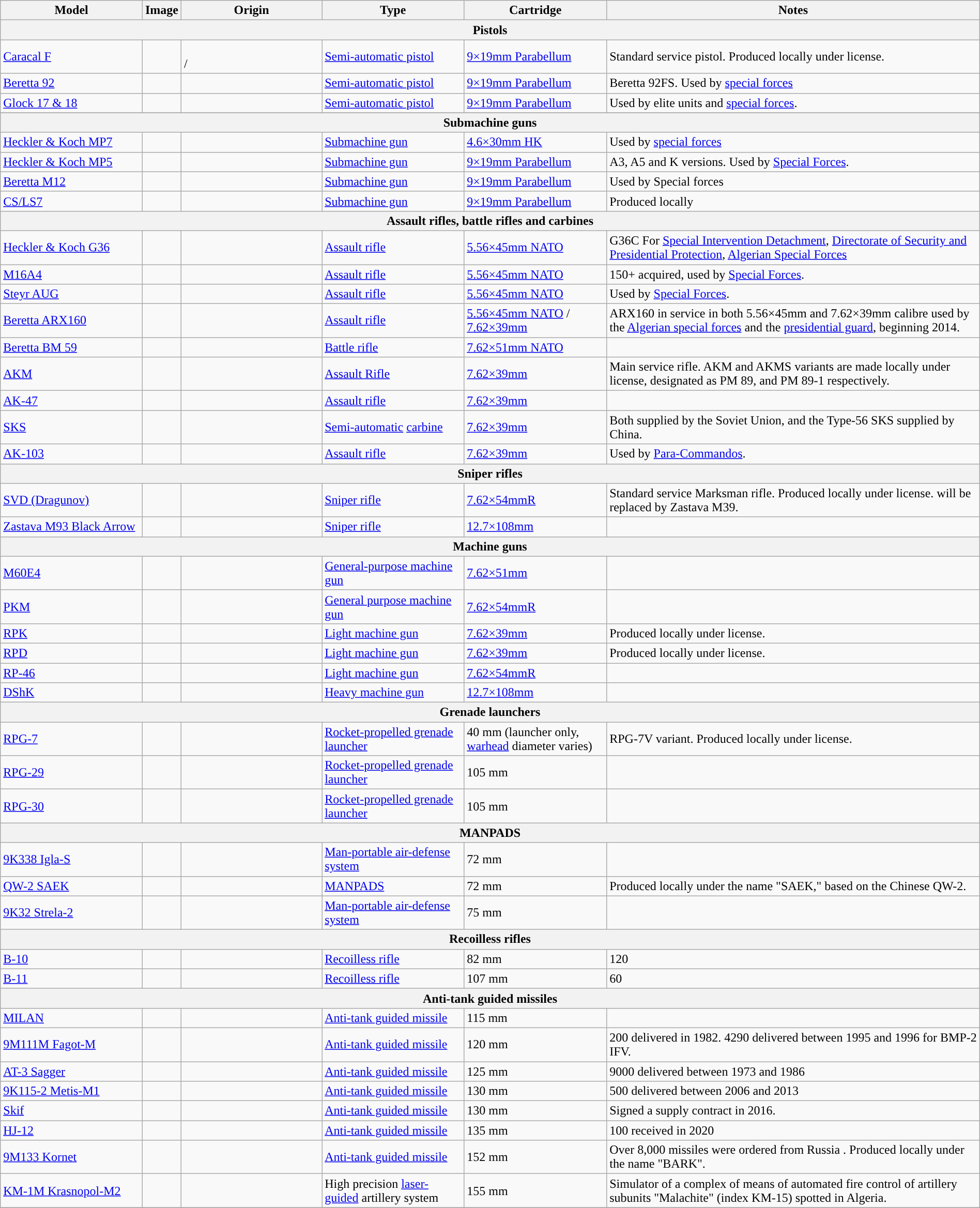<table class="wikitable" style="width:100%;">
<tr>
<th style="width:15%;">Model</th>
<th style="width:0%;">Image</th>
<th style="width:15%;">Origin</th>
<th style="width:15%;">Type</th>
<th style="width:15%;">Cartridge</th>
<th style="width:40%;">Notes</th>
</tr>
<tr>
<th colspan="6">Pistols</th>
</tr>
<tr>
<td><a href='#'>Caracal F</a></td>
<td></td>
<td><br> /<br></td>
<td><a href='#'>Semi-automatic pistol</a></td>
<td><a href='#'>9×19mm Parabellum</a></td>
<td>Standard service pistol. Produced locally under license.</td>
</tr>
<tr>
<td><a href='#'>Beretta 92</a></td>
<td></td>
<td></td>
<td><a href='#'>Semi-automatic pistol</a></td>
<td><a href='#'>9×19mm Parabellum</a></td>
<td>Beretta 92FS. Used by <a href='#'>special forces</a></td>
</tr>
<tr>
<td><a href='#'>Glock 17 & 18</a></td>
<td></td>
<td></td>
<td><a href='#'>Semi-automatic pistol</a></td>
<td><a href='#'>9×19mm Parabellum</a></td>
<td>Used by elite units and <a href='#'>special forces</a>.</td>
</tr>
<tr>
</tr>
<tr>
<th colspan="6">Submachine guns</th>
</tr>
<tr>
<td><a href='#'>Heckler & Koch MP7</a></td>
<td></td>
<td></td>
<td><a href='#'>Submachine gun</a></td>
<td><a href='#'>4.6×30mm HK</a></td>
<td>Used by <a href='#'>special forces</a></td>
</tr>
<tr>
<td><a href='#'>Heckler & Koch MP5</a></td>
<td></td>
<td></td>
<td><a href='#'>Submachine gun</a></td>
<td><a href='#'>9×19mm Parabellum</a></td>
<td>A3, A5 and K versions. Used by <a href='#'>Special Forces</a>.</td>
</tr>
<tr>
<td><a href='#'>Beretta M12</a></td>
<td></td>
<td></td>
<td><a href='#'>Submachine gun</a></td>
<td><a href='#'>9×19mm Parabellum</a></td>
<td>Used by Special forces</td>
</tr>
<tr>
<td><a href='#'>CS/LS7</a></td>
<td></td>
<td></td>
<td><a href='#'>Submachine gun</a></td>
<td><a href='#'>9×19mm Parabellum</a></td>
<td>Produced locally </td>
</tr>
<tr>
<th colspan="6">Assault rifles, battle rifles and carbines</th>
</tr>
<tr>
<td><a href='#'>Heckler & Koch G36</a></td>
<td></td>
<td></td>
<td><a href='#'>Assault rifle</a></td>
<td><a href='#'>5.56×45mm NATO</a></td>
<td>G36C For <a href='#'>Special Intervention Detachment</a>, <a href='#'>Directorate of Security and Presidential Protection</a>, <a href='#'>Algerian Special Forces</a></td>
</tr>
<tr>
<td><a href='#'>M16A4</a></td>
<td></td>
<td></td>
<td><a href='#'>Assault rifle</a></td>
<td><a href='#'>5.56×45mm NATO</a></td>
<td>150+ acquired, used by <a href='#'>Special Forces</a>.</td>
</tr>
<tr>
<td><a href='#'>Steyr AUG</a></td>
<td></td>
<td></td>
<td><a href='#'>Assault rifle</a></td>
<td><a href='#'>5.56×45mm NATO</a></td>
<td>Used by <a href='#'>Special Forces</a>.</td>
</tr>
<tr>
<td><a href='#'>Beretta ARX160</a></td>
<td></td>
<td></td>
<td><a href='#'>Assault rifle</a></td>
<td><a href='#'>5.56×45mm NATO</a> / <a href='#'>7.62×39mm</a></td>
<td>ARX160 in service in both 5.56×45mm and 7.62×39mm calibre used by the <a href='#'>Algerian special forces</a> and the <a href='#'>presidential guard</a>, beginning 2014.</td>
</tr>
<tr>
<td><a href='#'>Beretta BM 59</a></td>
<td></td>
<td></td>
<td><a href='#'>Battle rifle</a></td>
<td><a href='#'>7.62×51mm NATO</a></td>
<td></td>
</tr>
<tr>
<td><a href='#'>AKM</a></td>
<td></td>
<td><br></td>
<td><a href='#'>Assault Rifle</a></td>
<td><a href='#'>7.62×39mm</a></td>
<td>Main service rifle. AKM and AKMS variants are made locally under license, designated as PM 89, and PM 89-1 respectively.</td>
</tr>
<tr>
<td><a href='#'>AK-47</a></td>
<td></td>
<td></td>
<td><a href='#'>Assault rifle</a></td>
<td><a href='#'>7.62×39mm</a></td>
<td></td>
</tr>
<tr>
<td><a href='#'>SKS</a></td>
<td></td>
<td><br></td>
<td><a href='#'>Semi-automatic</a> <a href='#'>carbine</a></td>
<td><a href='#'>7.62×39mm</a></td>
<td>Both supplied by the Soviet Union, and the Type-56 SKS supplied by China.</td>
</tr>
<tr>
<td><a href='#'>AK-103</a></td>
<td></td>
<td></td>
<td><a href='#'>Assault rifle</a></td>
<td><a href='#'>7.62×39mm</a></td>
<td>Used by <a href='#'>Para-Commandos</a>.</td>
</tr>
<tr>
<th colspan="6">Sniper rifles</th>
</tr>
<tr>
<td><a href='#'>SVD (Dragunov)</a></td>
<td></td>
<td><br></td>
<td><a href='#'>Sniper rifle</a></td>
<td><a href='#'>7.62×54mmR</a></td>
<td>Standard service Marksman rifle. Produced locally under license. will be replaced by Zastava M39.</td>
</tr>
<tr>
<td><a href='#'>Zastava M93 Black Arrow</a></td>
<td></td>
<td></td>
<td><a href='#'>Sniper rifle</a></td>
<td><a href='#'>12.7×108mm</a></td>
<td></td>
</tr>
<tr>
<th colspan="6">Machine guns</th>
</tr>
<tr>
<td><a href='#'>M60E4</a></td>
<td></td>
<td></td>
<td><a href='#'>General-purpose machine gun</a></td>
<td><a href='#'>7.62×51mm</a></td>
<td></td>
</tr>
<tr>
<td><a href='#'>PKM</a></td>
<td></td>
<td></td>
<td><a href='#'>General purpose machine gun</a></td>
<td><a href='#'>7.62×54mmR</a></td>
<td></td>
</tr>
<tr>
<td><a href='#'>RPK</a></td>
<td></td>
<td><br></td>
<td><a href='#'>Light machine gun</a></td>
<td><a href='#'>7.62×39mm</a></td>
<td>Produced locally under license.</td>
</tr>
<tr>
<td><a href='#'>RPD</a></td>
<td></td>
<td><br></td>
<td><a href='#'>Light machine gun</a></td>
<td><a href='#'>7.62×39mm</a></td>
<td>Produced locally under license.</td>
</tr>
<tr>
<td><a href='#'>RP-46</a></td>
<td></td>
<td></td>
<td><a href='#'>Light machine gun</a></td>
<td><a href='#'>7.62×54mmR</a></td>
<td></td>
</tr>
<tr>
<td><a href='#'>DShK</a></td>
<td></td>
<td></td>
<td><a href='#'>Heavy machine gun</a></td>
<td><a href='#'>12.7×108mm</a></td>
<td></td>
</tr>
<tr>
<th colspan="6">Grenade launchers</th>
</tr>
<tr>
<td><a href='#'>RPG-7</a></td>
<td></td>
<td><br></td>
<td><a href='#'>Rocket-propelled grenade launcher</a></td>
<td>40 mm (launcher only, <a href='#'>warhead</a> diameter varies)</td>
<td>RPG-7V variant. Produced locally under license.</td>
</tr>
<tr>
<td><a href='#'>RPG-29</a></td>
<td></td>
<td></td>
<td><a href='#'>Rocket-propelled grenade launcher</a></td>
<td>105 mm</td>
<td></td>
</tr>
<tr>
<td><a href='#'>RPG-30</a></td>
<td></td>
<td></td>
<td><a href='#'>Rocket-propelled grenade launcher</a></td>
<td>105 mm</td>
<td></td>
</tr>
<tr>
<th colspan="6">MANPADS</th>
</tr>
<tr>
<td><a href='#'>9K338 Igla-S</a></td>
<td></td>
<td></td>
<td><a href='#'>Man-portable air-defense system</a></td>
<td>72 mm</td>
<td></td>
</tr>
<tr>
<td><a href='#'>QW-2 SAEK</a></td>
<td></td>
<td><br></td>
<td><a href='#'>MANPADS</a></td>
<td>72 mm</td>
<td>Produced locally under the name "SAEK," based on the Chinese QW-2.</td>
</tr>
<tr>
<td><a href='#'>9K32 Strela-2</a></td>
<td></td>
<td></td>
<td><a href='#'>Man-portable air-defense system</a></td>
<td>75 mm</td>
<td></td>
</tr>
<tr>
<th colspan="6">Recoilless rifles</th>
</tr>
<tr>
<td><a href='#'>B-10</a></td>
<td></td>
<td></td>
<td><a href='#'>Recoilless rifle</a></td>
<td>82 mm</td>
<td>120</td>
</tr>
<tr>
<td><a href='#'>B-11</a></td>
<td></td>
<td></td>
<td><a href='#'>Recoilless rifle</a></td>
<td>107 mm</td>
<td>60</td>
</tr>
<tr>
<th colspan="6">Anti-tank guided missiles</th>
</tr>
<tr>
<td><a href='#'>MILAN</a></td>
<td></td>
<td></td>
<td><a href='#'>Anti-tank guided missile</a></td>
<td>115 mm</td>
<td></td>
</tr>
<tr>
<td><a href='#'>9M111M Fagot-M</a></td>
<td></td>
<td></td>
<td><a href='#'>Anti-tank guided missile</a></td>
<td>120 mm</td>
<td>200 delivered in 1982. 4290 delivered between 1995 and 1996 for BMP-2 IFV.</td>
</tr>
<tr>
<td><a href='#'>AT-3 Sagger</a></td>
<td></td>
<td></td>
<td><a href='#'>Anti-tank guided missile</a></td>
<td>125 mm</td>
<td>9000 delivered between 1973 and 1986</td>
</tr>
<tr>
<td><a href='#'>9K115-2 Metis-M1</a></td>
<td></td>
<td></td>
<td><a href='#'>Anti-tank guided missile</a></td>
<td>130 mm</td>
<td>500 delivered between 2006 and 2013</td>
</tr>
<tr>
<td><a href='#'>Skif</a></td>
<td></td>
<td><br></td>
<td><a href='#'>Anti-tank guided missile</a></td>
<td>130 mm</td>
<td>Signed a supply contract in 2016.</td>
</tr>
<tr>
<td><a href='#'>HJ-12</a></td>
<td></td>
<td></td>
<td><a href='#'>Anti-tank guided missile</a></td>
<td>135 mm</td>
<td>100 received in 2020</td>
</tr>
<tr>
<td><a href='#'>9M133 Kornet</a></td>
<td></td>
<td></td>
<td><a href='#'>Anti-tank guided missile</a></td>
<td>152 mm</td>
<td>Over 8,000 missiles were ordered from Russia . Produced locally under the name "BARK".</td>
</tr>
<tr>
<td><a href='#'>KM-1M Krasnopol-M2</a></td>
<td></td>
<td></td>
<td>High precision <a href='#'>laser-guided</a> artillery system</td>
<td>155 mm</td>
<td>Simulator of a complex of means of automated fire control of artillery subunits "Malachite" (index KM-15) spotted in Algeria.</td>
</tr>
<tr>
</tr>
</table>
